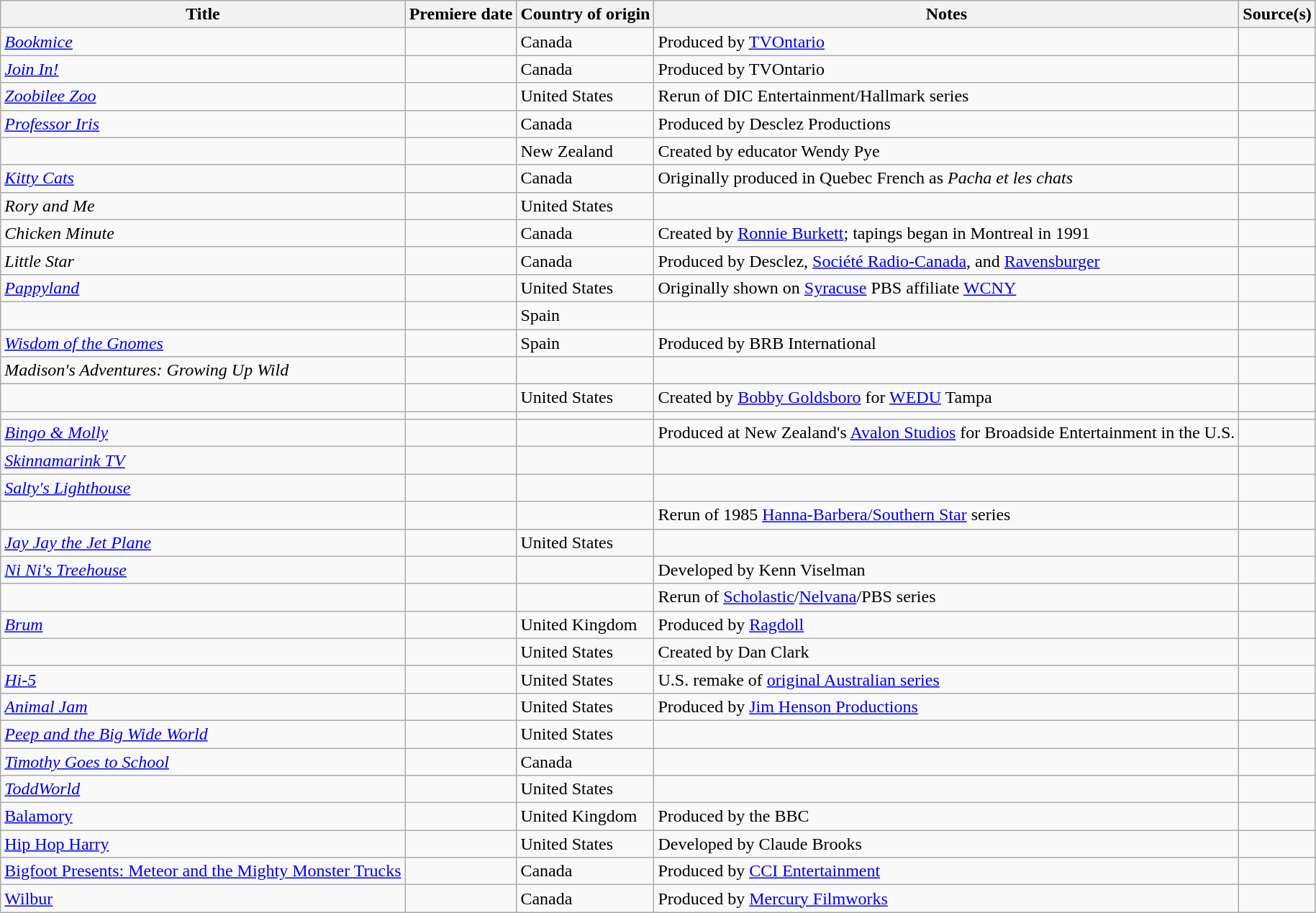<table class="wikitable plainrowheaders sortable">
<tr>
<th>Title</th>
<th>Premiere date</th>
<th>Country of origin</th>
<th class="unsortable">Notes</th>
<th class="unsortable">Source(s)</th>
</tr>
<tr>
<td><em><a href='#'>Bookmice</a></em></td>
<td></td>
<td>Canada</td>
<td>Produced by <a href='#'>TVOntario</a></td>
<td></td>
</tr>
<tr>
<td><em><a href='#'>Join In!</a></em></td>
<td></td>
<td>Canada</td>
<td>Produced by TVOntario</td>
<td></td>
</tr>
<tr>
<td><em><a href='#'>Zoobilee Zoo</a></em></td>
<td></td>
<td>United States</td>
<td>Rerun of DIC Entertainment/Hallmark series</td>
<td></td>
</tr>
<tr>
<td><em><a href='#'>Professor Iris</a></em></td>
<td></td>
<td>Canada</td>
<td>Produced by Desclez Productions</td>
<td></td>
</tr>
<tr>
<td></td>
<td></td>
<td>New Zealand</td>
<td>Created by educator Wendy Pye</td>
<td></td>
</tr>
<tr>
<td><em><a href='#'>Kitty Cats</a></em></td>
<td></td>
<td>Canada</td>
<td>Originally produced in Quebec French as <em>Pacha et les chats</em></td>
<td></td>
</tr>
<tr>
<td><em>Rory and Me</em></td>
<td></td>
<td>United States</td>
<td></td>
<td></td>
</tr>
<tr>
<td><em>Chicken Minute</em></td>
<td></td>
<td>Canada</td>
<td>Created by <a href='#'>Ronnie Burkett</a>; tapings began in Montreal in 1991</td>
<td></td>
</tr>
<tr>
<td><em>Little Star</em></td>
<td></td>
<td>Canada</td>
<td>Produced by Desclez, <a href='#'>Société Radio-Canada</a>, and <a href='#'>Ravensburger</a></td>
<td></td>
</tr>
<tr>
<td><em><a href='#'>Pappyland</a></em></td>
<td></td>
<td>United States</td>
<td>Originally shown on <a href='#'>Syracuse</a> PBS affiliate <a href='#'>WCNY</a></td>
<td></td>
</tr>
<tr>
<td></td>
<td></td>
<td>Spain</td>
<td></td>
<td></td>
</tr>
<tr>
<td><em><a href='#'>Wisdom of the Gnomes</a></em></td>
<td></td>
<td>Spain</td>
<td>Produced by BRB International</td>
<td></td>
</tr>
<tr>
<td><em>Madison's Adventures: Growing Up Wild</em></td>
<td></td>
<td></td>
<td></td>
<td></td>
</tr>
<tr>
<td></td>
<td></td>
<td>United States</td>
<td>Created by <a href='#'>Bobby Goldsboro</a> for <a href='#'>WEDU</a> Tampa</td>
<td></td>
</tr>
<tr>
<td></td>
<td></td>
<td></td>
<td></td>
<td></td>
</tr>
<tr>
<td><em><a href='#'>Bingo & Molly</a></em></td>
<td></td>
<td></td>
<td>Produced at New Zealand's <a href='#'>Avalon Studios</a> for Broadside Entertainment in the U.S.</td>
<td></td>
</tr>
<tr>
<td><em><a href='#'>Skinnamarink TV</a></em></td>
<td></td>
<td></td>
<td></td>
<td></td>
</tr>
<tr>
<td><em><a href='#'>Salty's Lighthouse</a></em></td>
<td></td>
<td></td>
<td></td>
<td></td>
</tr>
<tr>
<td></td>
<td></td>
<td></td>
<td>Rerun of 1985 <a href='#'>Hanna-Barbera/Southern Star</a> series</td>
<td></td>
</tr>
<tr>
<td><em><a href='#'>Jay Jay the Jet Plane</a></em></td>
<td></td>
<td>United States</td>
<td></td>
<td></td>
</tr>
<tr>
<td><em><a href='#'>Ni Ni's Treehouse</a></em></td>
<td></td>
<td></td>
<td>Developed by Kenn Viselman</td>
<td></td>
</tr>
<tr>
<td></td>
<td></td>
<td></td>
<td>Rerun of <a href='#'>Scholastic</a>/<a href='#'>Nelvana</a>/PBS series</td>
<td></td>
</tr>
<tr>
<td><em><a href='#'>Brum</a></em></td>
<td></td>
<td>United Kingdom</td>
<td>Produced by <a href='#'>Ragdoll</a></td>
<td></td>
</tr>
<tr>
<td></td>
<td></td>
<td>United States</td>
<td>Created by Dan Clark</td>
<td></td>
</tr>
<tr>
<td><em><a href='#'>Hi-5</a></em></td>
<td></td>
<td>United States</td>
<td>U.S. remake of <a href='#'>original Australian series</a></td>
<td></td>
</tr>
<tr>
<td><em><a href='#'>Animal Jam</a></em></td>
<td></td>
<td>United States</td>
<td>Produced by <a href='#'>Jim Henson Productions</a></td>
<td></td>
</tr>
<tr>
<td><em><a href='#'>Peep and the Big Wide World</a></em></td>
<td></td>
<td>United States</td>
<td></td>
<td></td>
</tr>
<tr>
<td><em><a href='#'>Timothy Goes to School</a></em></td>
<td></td>
<td>Canada</td>
<td></td>
<td></td>
</tr>
<tr>
<td><em><a href='#'>ToddWorld</a></td>
<td></td>
<td>United States</td>
<td></td>
<td></td>
</tr>
<tr>
<td></em><a href='#'>Balamory</a><em></td>
<td></td>
<td>United Kingdom</td>
<td>Produced by the BBC</td>
<td></td>
</tr>
<tr>
<td></em><a href='#'>Hip Hop Harry</a><em></td>
<td></td>
<td>United States</td>
<td>Developed by Claude Brooks</td>
<td></td>
</tr>
<tr>
<td></em><a href='#'>Bigfoot Presents: Meteor and the Mighty Monster Trucks</a><em></td>
<td></td>
<td>Canada</td>
<td>Produced by <a href='#'>CCI Entertainment</a></td>
<td></td>
</tr>
<tr>
<td></em><a href='#'>Wilbur</a><em></td>
<td></td>
<td>Canada</td>
<td>Produced by <a href='#'>Mercury Filmworks</a></td>
<td></td>
</tr>
</table>
